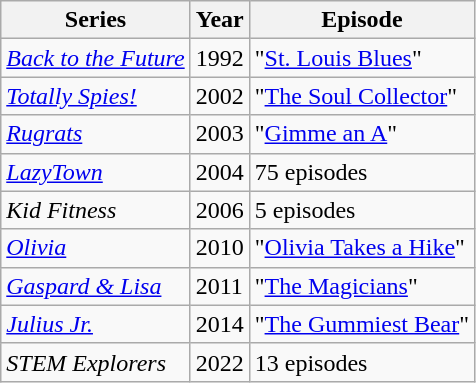<table class="wikitable">
<tr>
<th>Series</th>
<th>Year</th>
<th>Episode</th>
</tr>
<tr>
<td><em><a href='#'>Back to the Future</a></em></td>
<td>1992</td>
<td>"<a href='#'>St. Louis Blues</a>"</td>
</tr>
<tr>
<td><em><a href='#'>Totally Spies!</a></em></td>
<td>2002</td>
<td>"<a href='#'>The Soul Collector</a>"</td>
</tr>
<tr>
<td><em><a href='#'>Rugrats</a></em></td>
<td>2003</td>
<td>"<a href='#'>Gimme an A</a>"</td>
</tr>
<tr>
<td><em><a href='#'>LazyTown</a></em></td>
<td>2004</td>
<td>75 episodes</td>
</tr>
<tr>
<td><em>Kid Fitness</em></td>
<td>2006</td>
<td>5 episodes</td>
</tr>
<tr>
<td><em><a href='#'>Olivia</a></em></td>
<td>2010</td>
<td>"<a href='#'>Olivia Takes a Hike</a>"</td>
</tr>
<tr>
<td><em><a href='#'>Gaspard & Lisa</a></em></td>
<td>2011</td>
<td>"<a href='#'>The Magicians</a>"</td>
</tr>
<tr>
<td><em><a href='#'>Julius Jr.</a></em></td>
<td>2014</td>
<td>"<a href='#'>The Gummiest Bear</a>"</td>
</tr>
<tr>
<td><em>STEM Explorers</em></td>
<td>2022</td>
<td>13 episodes</td>
</tr>
</table>
